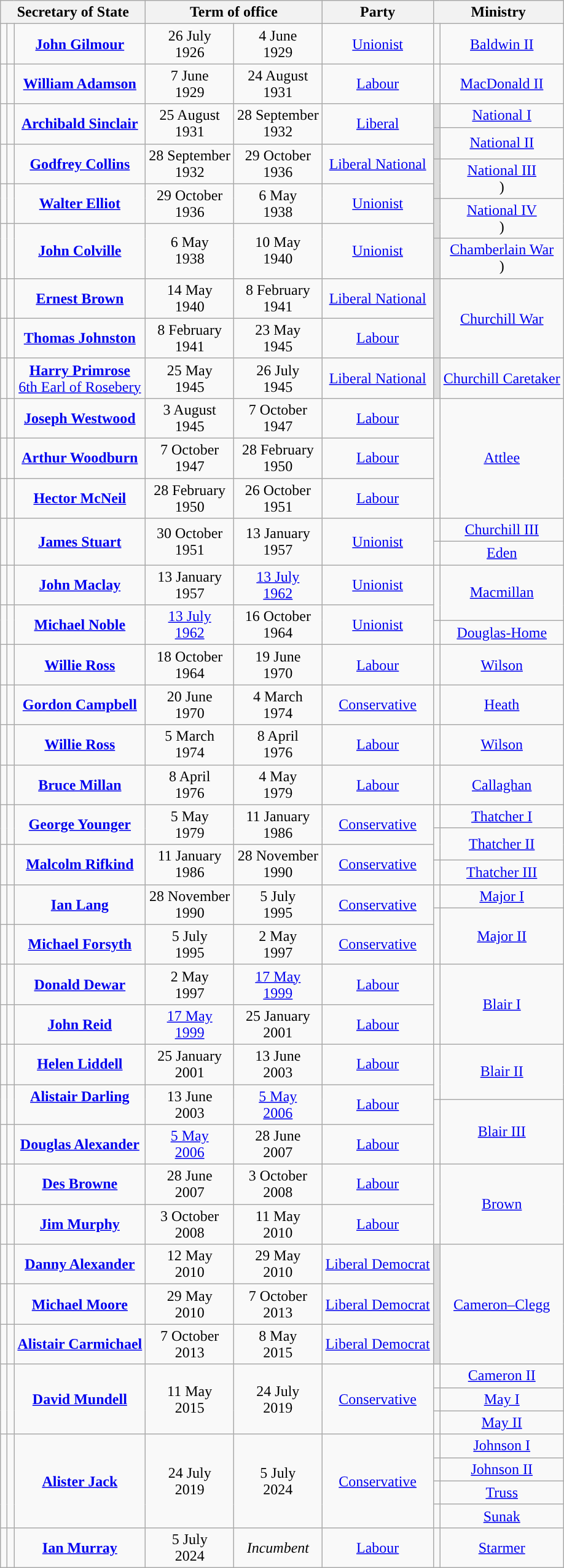<table class="wikitable" style="text-align:center">
<tr>
<th colspan=3>Secretary of State</th>
<th colspan=2>Term of office</th>
<th>Party</th>
<th colspan=2>Ministry</th>
</tr>
<tr style="height:1em">
<td style="background-color:"></td>
<td></td>
<td><strong><a href='#'>John Gilmour</a></strong><br></td>
<td>26 July<br>1926<br></td>
<td>4 June<br>1929</td>
<td><a href='#'>Unionist</a></td>
<td style="background-color:"></td>
<td><a href='#'>Baldwin II</a></td>
</tr>
<tr style="height:1em">
<td style="background-color:"></td>
<td></td>
<td><strong><a href='#'>William Adamson</a></strong><br></td>
<td>7 June<br>1929</td>
<td>24 August<br>1931</td>
<td><a href='#'>Labour</a></td>
<td style="background-color:"></td>
<td><a href='#'>MacDonald II</a></td>
</tr>
<tr style="height:1em">
<td rowspan=2 style="background-color:"></td>
<td rowspan=2></td>
<td rowspan=2><strong><a href='#'>Archibald Sinclair</a></strong><br></td>
<td rowspan=2>25 August<br>1931</td>
<td rowspan=2>28 September<br>1932</td>
<td rowspan=2><a href='#'>Liberal</a></td>
<td style="background-color:#ddd"></td>
<td><a href='#'>National I</a><br></td>
</tr>
<tr style="height:1em">
<td rowspan=2 style="background-color:#ddd"></td>
<td rowspan=2><a href='#'>National II</a><br></td>
</tr>
<tr style="height:1em">
<td rowspan=2 style="background-color:"></td>
<td rowspan=2></td>
<td rowspan=2><strong><a href='#'>Godfrey Collins</a></strong><br></td>
<td rowspan=2>28 September<br>1932</td>
<td rowspan=2>29 October<br>1936</td>
<td rowspan=2><a href='#'>Liberal National</a></td>
</tr>
<tr style="height:1em">
<td rowspan=2 style="background-color:#ddd"></td>
<td rowspan=2><a href='#'>National III</a><br>)</td>
</tr>
<tr style="height:1em">
<td rowspan=2 style="background-color:"></td>
<td rowspan=2></td>
<td rowspan=2><strong><a href='#'>Walter Elliot</a></strong><br></td>
<td rowspan=2>29 October<br>1936</td>
<td rowspan=2>6 May<br>1938</td>
<td rowspan=2><a href='#'>Unionist</a></td>
</tr>
<tr style="height:1em">
<td rowspan=2 style="background-color:#ddd"></td>
<td rowspan=2><a href='#'>National IV</a><br>)</td>
</tr>
<tr style="height:1em">
<td rowspan=2 style="background-color:"></td>
<td rowspan=2></td>
<td rowspan=2><strong><a href='#'>John Colville</a></strong><br></td>
<td rowspan=2>6 May<br>1938</td>
<td rowspan=2>10 May<br>1940</td>
<td rowspan=2><a href='#'>Unionist</a></td>
</tr>
<tr style="height:1em">
<td style="background-color:#ddd"></td>
<td><a href='#'>Chamberlain War</a><br>)</td>
</tr>
<tr style="height:1em">
<td style="background-color:"></td>
<td></td>
<td><strong><a href='#'>Ernest Brown</a></strong><br></td>
<td>14 May<br>1940</td>
<td>8 February<br>1941</td>
<td><a href='#'>Liberal National</a></td>
<td rowspan=2 style="background-color:#ddd"></td>
<td rowspan=2><a href='#'>Churchill War</a><br></td>
</tr>
<tr style="height:1em">
<td style="background-color:"></td>
<td></td>
<td><strong><a href='#'>Thomas Johnston</a></strong><br></td>
<td>8 February<br>1941</td>
<td>23 May<br>1945</td>
<td><a href='#'>Labour</a></td>
</tr>
<tr style="height:1em">
<td style="background-color:"></td>
<td></td>
<td><a href='#'><strong>Harry Primrose</strong><br>6th Earl of Rosebery</a></td>
<td>25 May<br>1945</td>
<td>26 July<br>1945</td>
<td><a href='#'>Liberal National</a></td>
<td style="background-color:#ddd"></td>
<td><a href='#'>Churchill Caretaker</a><br></td>
</tr>
<tr style="height:1em">
<td style="background-color:"></td>
<td></td>
<td><strong><a href='#'>Joseph Westwood</a></strong><br></td>
<td>3 August<br>1945</td>
<td>7 October<br>1947</td>
<td><a href='#'>Labour</a></td>
<td rowspan=3 style="background-color:"></td>
<td rowspan=3><a href='#'>Attlee<br></a></td>
</tr>
<tr style="height:1em">
<td style="background-color:"></td>
<td></td>
<td><strong><a href='#'>Arthur Woodburn</a></strong><br></td>
<td>7 October<br>1947</td>
<td>28 February<br>1950</td>
<td><a href='#'>Labour</a></td>
</tr>
<tr style="height:1em">
<td style="background-color:"></td>
<td></td>
<td><strong><a href='#'>Hector McNeil</a></strong><br></td>
<td>28 February<br>1950</td>
<td>26 October<br>1951</td>
<td><a href='#'>Labour</a></td>
</tr>
<tr style="height:1em">
<td rowspan=2 style="background-color:"></td>
<td rowspan=2></td>
<td rowspan=2><a href='#'><strong>James Stuart</strong></a><br></td>
<td rowspan=2>30 October<br>1951</td>
<td rowspan=2>13 January<br>1957</td>
<td rowspan=2><a href='#'>Unionist</a></td>
<td style="background-color:"></td>
<td><a href='#'>Churchill III</a></td>
</tr>
<tr style="height:1em">
<td style="background-color:"></td>
<td><a href='#'>Eden</a></td>
</tr>
<tr style="height:1em">
<td style="background-color:"></td>
<td></td>
<td><strong><a href='#'>John Maclay</a></strong><br></td>
<td>13 January<br>1957</td>
<td><a href='#'>13 July<br>1962</a></td>
<td><a href='#'>Unionist</a></td>
<td rowspan=2 style="background-color:"></td>
<td rowspan=2><a href='#'>Macmillan<br></a></td>
</tr>
<tr style="height:1em">
<td rowspan=2 style="background-color:"></td>
<td rowspan=2></td>
<td rowspan=2><strong><a href='#'>Michael Noble</a></strong><br></td>
<td rowspan=2><a href='#'>13 July<br>1962</a></td>
<td rowspan=2>16 October<br>1964</td>
<td rowspan=2><a href='#'>Unionist</a></td>
</tr>
<tr style="height:1em">
<td style="background-color:"></td>
<td><a href='#'>Douglas-Home</a></td>
</tr>
<tr style="height:1em">
<td style="background-color:"></td>
<td></td>
<td><strong><a href='#'>Willie Ross</a></strong><br></td>
<td>18 October<br>1964</td>
<td>19 June<br>1970</td>
<td><a href='#'>Labour</a></td>
<td style="background-color:"></td>
<td><a href='#'>Wilson<br></a></td>
</tr>
<tr style="height:1em">
<td style="background-color:"></td>
<td></td>
<td><strong><a href='#'>Gordon Campbell</a></strong><br></td>
<td>20 June<br>1970</td>
<td>4 March<br>1974</td>
<td><a href='#'>Conservative</a></td>
<td style="background-color:"></td>
<td><a href='#'>Heath</a></td>
</tr>
<tr style="height:1em">
<td style="background-color:"></td>
<td></td>
<td><strong><a href='#'>Willie Ross</a></strong><br></td>
<td>5 March<br>1974</td>
<td>8 April<br>1976</td>
<td><a href='#'>Labour</a></td>
<td style="background-color:"></td>
<td><a href='#'>Wilson<br></a></td>
</tr>
<tr style="height:1em">
<td style="background-color:"></td>
<td></td>
<td><strong><a href='#'>Bruce Millan</a></strong><br></td>
<td>8 April<br>1976</td>
<td>4 May<br>1979</td>
<td><a href='#'>Labour</a></td>
<td style="background-color:"></td>
<td><a href='#'>Callaghan</a></td>
</tr>
<tr style="height:1em">
<td rowspan=2 style="background-color:"></td>
<td rowspan=2></td>
<td rowspan=2><strong><a href='#'>George Younger</a></strong><br></td>
<td rowspan=2>5 May<br>1979</td>
<td rowspan=2>11 January<br>1986</td>
<td rowspan=2><a href='#'>Conservative</a></td>
<td style="background-color:"></td>
<td><a href='#'>Thatcher I</a></td>
</tr>
<tr style="height:1em">
<td rowspan=2 style="background-color:"></td>
<td rowspan=2><a href='#'>Thatcher II</a></td>
</tr>
<tr style="height:1em">
<td rowspan=2 style="background-color:"></td>
<td rowspan=2></td>
<td rowspan=2><strong><a href='#'>Malcolm Rifkind</a></strong><br></td>
<td rowspan=2>11 January<br>1986</td>
<td rowspan=2>28 November<br>1990</td>
<td rowspan=2><a href='#'>Conservative</a></td>
</tr>
<tr style="height:1em">
<td style="background-color:"></td>
<td><a href='#'>Thatcher III</a></td>
</tr>
<tr style="height:1em">
<td rowspan=2 style="background-color:"></td>
<td rowspan=2></td>
<td rowspan=2><strong><a href='#'>Ian Lang</a></strong><br></td>
<td rowspan=2>28 November<br>1990</td>
<td rowspan=2>5 July<br>1995</td>
<td rowspan=2><a href='#'>Conservative</a></td>
<td style="background-color:"></td>
<td><a href='#'>Major I</a></td>
</tr>
<tr style="height:1em">
<td rowspan=2 style="background-color:"></td>
<td rowspan=2><a href='#'>Major II</a></td>
</tr>
<tr style="height:1em">
<td style="background-color:"></td>
<td></td>
<td><strong><a href='#'>Michael Forsyth</a></strong><br></td>
<td>5 July<br>1995</td>
<td>2 May<br>1997</td>
<td><a href='#'>Conservative</a></td>
</tr>
<tr style="height:1em">
<td style="background-color:"></td>
<td></td>
<td><strong><a href='#'>Donald Dewar</a></strong><br></td>
<td>2 May<br>1997</td>
<td><a href='#'>17 May<br>1999</a></td>
<td><a href='#'>Labour</a></td>
<td rowspan=2 style="background-color:"></td>
<td rowspan=2><a href='#'>Blair I</a></td>
</tr>
<tr style="height:1em">
<td style="background-color:"></td>
<td></td>
<td><strong><a href='#'>John Reid</a></strong><br></td>
<td><a href='#'>17 May<br>1999</a></td>
<td>25 January<br>2001</td>
<td><a href='#'>Labour</a></td>
</tr>
<tr style="height:1em">
<td style="background-color:"></td>
<td></td>
<td><strong><a href='#'>Helen Liddell</a></strong><br></td>
<td>25 January<br>2001</td>
<td>13 June<br>2003</td>
<td><a href='#'>Labour</a></td>
<td rowspan=2 style="background-color:"></td>
<td rowspan=2><a href='#'>Blair II</a></td>
</tr>
<tr style="height:1em">
<td rowspan=2 style="background-color:"></td>
<td rowspan=2></td>
<td rowspan=2><strong><a href='#'>Alistair Darling</a></strong><br><br></td>
<td rowspan=2>13 June<br>2003</td>
<td rowspan=2><a href='#'>5 May<br>2006</a></td>
<td rowspan=2><a href='#'>Labour</a></td>
</tr>
<tr style="height:1em">
<td rowspan=2 style="background-color:"></td>
<td rowspan=2><a href='#'>Blair III</a></td>
</tr>
<tr style="height:1em">
<td style="background-color:"></td>
<td></td>
<td><strong><a href='#'>Douglas Alexander</a></strong><br></td>
<td><a href='#'>5 May<br>2006</a></td>
<td>28 June<br>2007</td>
<td><a href='#'>Labour</a></td>
</tr>
<tr style="height:1em">
<td style="background-color:"></td>
<td></td>
<td><strong><a href='#'>Des Browne</a></strong><br></td>
<td>28 June<br>2007</td>
<td>3 October<br>2008</td>
<td><a href='#'>Labour</a></td>
<td rowspan=2 style="background-color:"></td>
<td rowspan=2><a href='#'>Brown</a></td>
</tr>
<tr style="height:1em">
<td style="background-color:"></td>
<td></td>
<td><strong><a href='#'>Jim Murphy</a></strong><br></td>
<td>3 October<br>2008</td>
<td>11 May<br>2010</td>
<td><a href='#'>Labour</a></td>
</tr>
<tr style="height:1em">
<td style="background-color:"></td>
<td></td>
<td><strong><a href='#'>Danny Alexander</a></strong><br></td>
<td>12 May<br>2010</td>
<td>29 May<br>2010</td>
<td><a href='#'>Liberal Democrat</a></td>
<td rowspan=3 style="background-color:#ddd"></td>
<td rowspan=3><a href='#'>Cameron–Clegg</a><br></td>
</tr>
<tr style="height:1em">
<td style="background-color:"></td>
<td></td>
<td><strong><a href='#'>Michael Moore</a></strong><br></td>
<td>29 May<br>2010</td>
<td>7 October<br>2013</td>
<td><a href='#'>Liberal Democrat</a></td>
</tr>
<tr style="height:1em">
<td style="background-color:"></td>
<td></td>
<td><strong><a href='#'>Alistair Carmichael</a></strong><br></td>
<td>7 October<br>2013</td>
<td>8 May<br>2015</td>
<td><a href='#'>Liberal Democrat</a></td>
</tr>
<tr style="height:1em">
<td rowspan=3 style="background-color:"></td>
<td rowspan=3></td>
<td rowspan=3><strong><a href='#'>David Mundell</a></strong><br></td>
<td rowspan=3>11 May<br>2015</td>
<td rowspan=3>24 July<br>2019</td>
<td rowspan=3><a href='#'>Conservative</a></td>
<td style="background-color:"></td>
<td><a href='#'>Cameron II</a></td>
</tr>
<tr style="height:1em">
<td style="background-color:"></td>
<td><a href='#'>May I</a></td>
</tr>
<tr style="height:1em">
<td style="background-color:"></td>
<td><a href='#'>May II</a></td>
</tr>
<tr style="height:1em">
<td rowspan=4 style="background-color:"></td>
<td rowspan=4></td>
<td rowspan=4><strong><a href='#'>Alister Jack</a></strong><br></td>
<td rowspan=4>24 July <br>2019</td>
<td rowspan=4>5 July <br>2024</td>
<td rowspan=4><a href='#'>Conservative</a></td>
<td style="background-color:"></td>
<td><a href='#'>Johnson I</a></td>
</tr>
<tr style="height:1em">
<td style="background-color:"></td>
<td><a href='#'>Johnson II</a></td>
</tr>
<tr style="height:1em">
<td style="background-color:"></td>
<td><a href='#'>Truss</a></td>
</tr>
<tr style="height:1em">
<td style="background-color:"></td>
<td><a href='#'>Sunak</a></td>
</tr>
<tr style="height:1em">
<td style="background-color:"></td>
<td></td>
<td><strong><a href='#'>Ian Murray</a></strong> <br></td>
<td>5 July<br>2024<br></td>
<td><em>Incumbent</em></td>
<td><a href='#'>Labour</a></td>
<td style="background-color:"></td>
<td><a href='#'>Starmer</a></td>
</tr>
</table>
